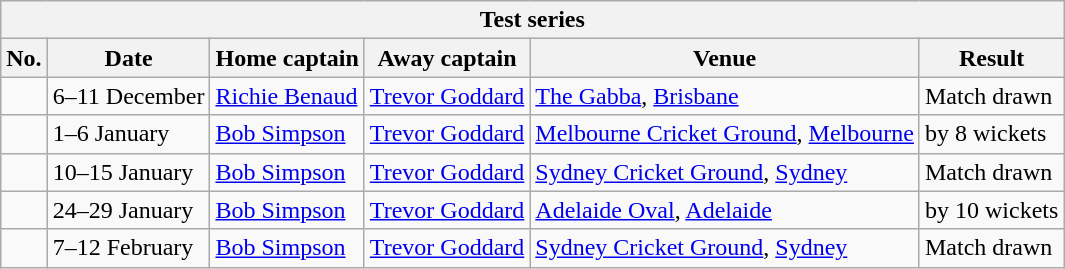<table class="wikitable">
<tr>
<th colspan="9">Test series</th>
</tr>
<tr>
<th>No.</th>
<th>Date</th>
<th>Home captain</th>
<th>Away captain</th>
<th>Venue</th>
<th>Result</th>
</tr>
<tr>
<td></td>
<td>6–11 December</td>
<td><a href='#'>Richie Benaud</a></td>
<td><a href='#'>Trevor Goddard</a></td>
<td><a href='#'>The Gabba</a>, <a href='#'>Brisbane</a></td>
<td>Match drawn</td>
</tr>
<tr>
<td></td>
<td>1–6 January</td>
<td><a href='#'>Bob Simpson</a></td>
<td><a href='#'>Trevor Goddard</a></td>
<td><a href='#'>Melbourne Cricket Ground</a>, <a href='#'>Melbourne</a></td>
<td> by 8 wickets</td>
</tr>
<tr>
<td></td>
<td>10–15 January</td>
<td><a href='#'>Bob Simpson</a></td>
<td><a href='#'>Trevor Goddard</a></td>
<td><a href='#'>Sydney Cricket Ground</a>, <a href='#'>Sydney</a></td>
<td>Match drawn</td>
</tr>
<tr>
<td></td>
<td>24–29 January</td>
<td><a href='#'>Bob Simpson</a></td>
<td><a href='#'>Trevor Goddard</a></td>
<td><a href='#'>Adelaide Oval</a>, <a href='#'>Adelaide</a></td>
<td> by 10 wickets</td>
</tr>
<tr>
<td></td>
<td>7–12 February</td>
<td><a href='#'>Bob Simpson</a></td>
<td><a href='#'>Trevor Goddard</a></td>
<td><a href='#'>Sydney Cricket Ground</a>, <a href='#'>Sydney</a></td>
<td>Match drawn</td>
</tr>
</table>
